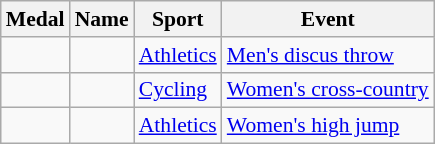<table class="wikitable sortable" style="font-size:90%">
<tr>
<th>Medal</th>
<th>Name</th>
<th>Sport</th>
<th>Event</th>
</tr>
<tr>
<td></td>
<td></td>
<td><a href='#'>Athletics</a></td>
<td><a href='#'>Men's discus throw</a></td>
</tr>
<tr>
<td></td>
<td></td>
<td><a href='#'>Cycling</a></td>
<td><a href='#'>Women's cross-country</a></td>
</tr>
<tr>
<td></td>
<td></td>
<td><a href='#'>Athletics</a></td>
<td><a href='#'>Women's high jump</a></td>
</tr>
</table>
